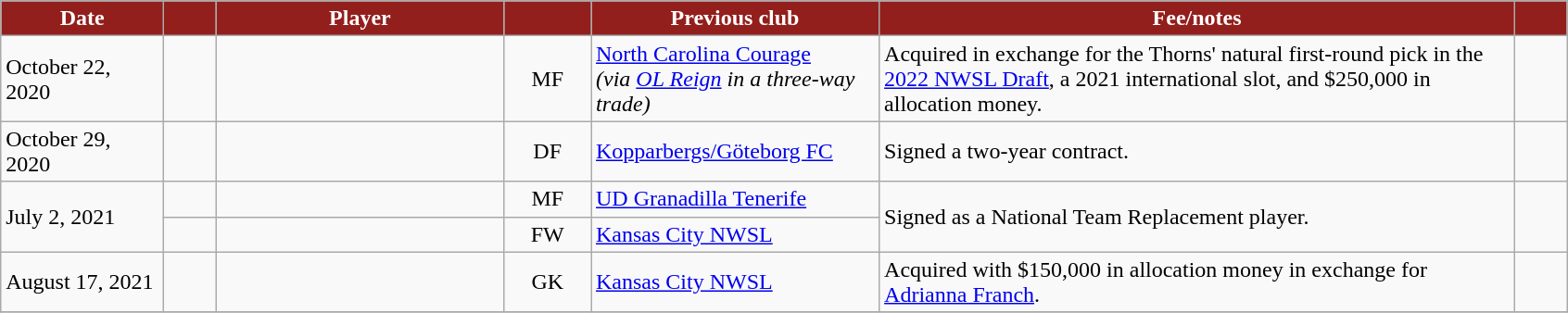<table class="wikitable sortable" style="text-align:left;">
<tr>
<th style="background:#921f1c; color:#fff; width:110px;" data-sort-type="date">Date</th>
<th style="background:#921f1c; color:#fff; width:30px;"></th>
<th style="background:#921f1c; color:#fff; width:200px;">Player</th>
<th style="background:#921f1c; color:#fff; width:55px;"></th>
<th style="background:#921f1c; color:#fff; width:200px;">Previous club</th>
<th style="background:#921f1c; color:#fff; width:450px;">Fee/notes</th>
<th style="background:#921f1c; color:#fff; width:30px;"></th>
</tr>
<tr>
<td>October 22, 2020</td>
<td align="center"></td>
<td></td>
<td align="center">MF</td>
<td> <a href='#'>North Carolina Courage</a><br><em>(via  <a href='#'>OL Reign</a> in a three-way trade)</em></td>
<td>Acquired in exchange for the Thorns' natural first-round pick in the <a href='#'>2022 NWSL Draft</a>, a 2021 international slot, and $250,000 in allocation money.</td>
<td></td>
</tr>
<tr>
<td>October 29, 2020</td>
<td align="center"></td>
<td></td>
<td align="center">DF</td>
<td> <a href='#'>Kopparbergs/Göteborg FC</a></td>
<td>Signed a two-year contract.</td>
<td></td>
</tr>
<tr>
<td rowspan="2">July 2, 2021</td>
<td align="center"></td>
<td></td>
<td align="center">MF</td>
<td> <a href='#'>UD Granadilla Tenerife</a></td>
<td rowspan="2">Signed as a National Team Replacement player.</td>
<td rowspan="2"></td>
</tr>
<tr>
<td align="center"></td>
<td></td>
<td align="center">FW</td>
<td> <a href='#'>Kansas City NWSL</a></td>
</tr>
<tr>
<td>August 17, 2021</td>
<td align="center"></td>
<td></td>
<td align="center">GK</td>
<td> <a href='#'>Kansas City NWSL</a></td>
<td>Acquired with $150,000 in allocation money in exchange for <a href='#'>Adrianna Franch</a>.</td>
<td></td>
</tr>
<tr>
</tr>
</table>
